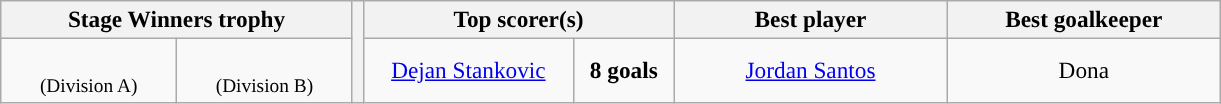<table class="wikitable" style="text-align: center; font-size: 97%;">
<tr>
<th colspan=2 width=220>Stage Winners trophy</th>
<th rowspan=2></th>
<th colspan=2 width=200>Top scorer(s)</th>
<th width=175>Best player</th>
<th width=175>Best goalkeeper</th>
</tr>
<tr align=center style="background:">
<td style="text-align:center;" width=110><br><small>(Division A)</small></td>
<td width=110><br><small>(Division B)</small></td>
<td> <a href='#'>Dejan Stankovic</a></td>
<td><strong>8 goals</strong></td>
<td> <a href='#'>Jordan Santos</a></td>
<td> Dona</td>
</tr>
</table>
